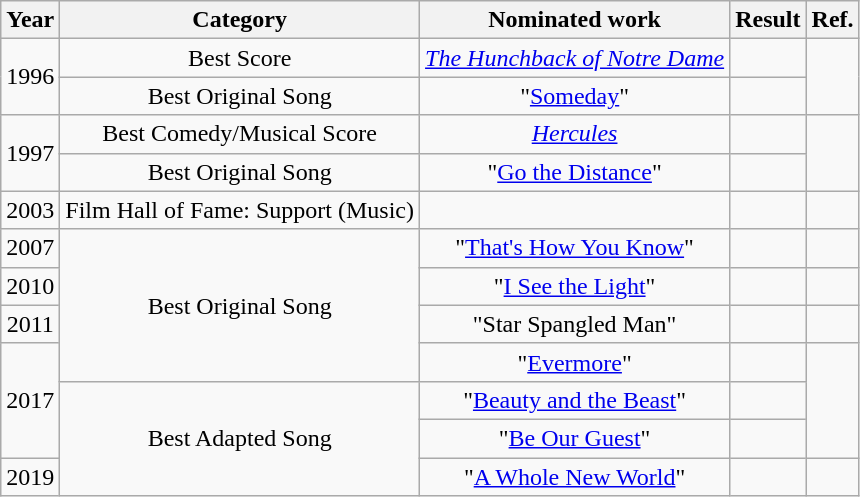<table class="wikitable plainrowheaders" style="text-align:center;">
<tr>
<th>Year</th>
<th>Category</th>
<th>Nominated work</th>
<th>Result</th>
<th>Ref.</th>
</tr>
<tr>
<td rowspan="2">1996</td>
<td>Best Score</td>
<td><em><a href='#'>The Hunchback of Notre Dame</a></em> <br> </td>
<td></td>
<td rowspan="2"></td>
</tr>
<tr>
<td>Best Original Song</td>
<td>"<a href='#'>Someday</a>"  <br> </td>
<td></td>
</tr>
<tr>
<td rowspan="2">1997</td>
<td>Best Comedy/Musical Score</td>
<td><em><a href='#'>Hercules</a></em> <br> </td>
<td></td>
<td rowspan="2"></td>
</tr>
<tr>
<td>Best Original Song</td>
<td>"<a href='#'>Go the Distance</a>"  <br> </td>
<td></td>
</tr>
<tr>
<td>2003</td>
<td>Film Hall of Fame: Support (Music)</td>
<td></td>
<td></td>
<td></td>
</tr>
<tr>
<td>2007</td>
<td rowspan="4">Best Original Song</td>
<td>"<a href='#'>That's How You Know</a>"  <br> </td>
<td></td>
<td></td>
</tr>
<tr>
<td>2010</td>
<td>"<a href='#'>I See the Light</a>"  <br> </td>
<td></td>
<td></td>
</tr>
<tr>
<td>2011</td>
<td>"Star Spangled Man"  <br> </td>
<td></td>
<td></td>
</tr>
<tr>
<td rowspan="3">2017</td>
<td>"<a href='#'>Evermore</a>"  <br> </td>
<td></td>
<td rowspan="3"></td>
</tr>
<tr>
<td rowspan="3">Best Adapted Song</td>
<td>"<a href='#'>Beauty and the Beast</a>"  <br> </td>
<td></td>
</tr>
<tr>
<td>"<a href='#'>Be Our Guest</a>"  <br> </td>
<td></td>
</tr>
<tr>
<td>2019</td>
<td>"<a href='#'>A Whole New World</a>"  <br> </td>
<td></td>
<td></td>
</tr>
</table>
